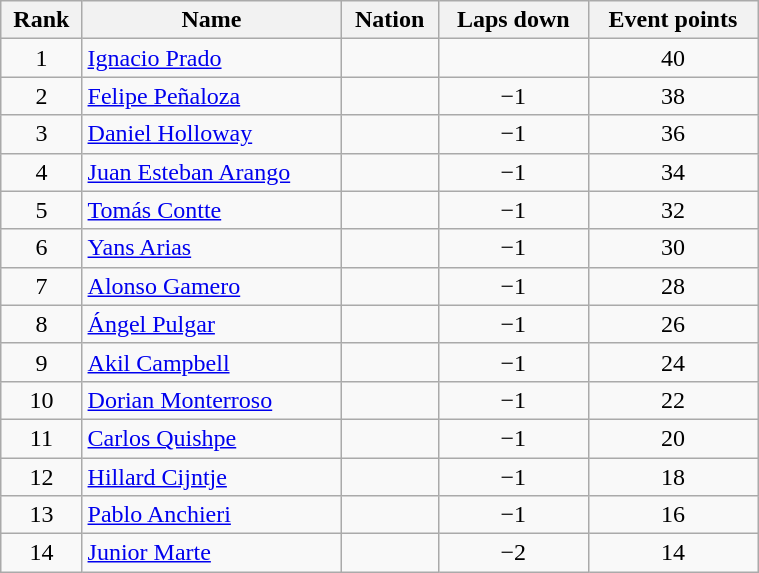<table class="wikitable sortable" style="text-align:center" width=40%>
<tr>
<th>Rank</th>
<th>Name</th>
<th>Nation</th>
<th>Laps down</th>
<th>Event points</th>
</tr>
<tr>
<td>1</td>
<td align=left><a href='#'>Ignacio Prado</a></td>
<td align=left></td>
<td></td>
<td>40</td>
</tr>
<tr>
<td>2</td>
<td align=left><a href='#'>Felipe Peñaloza</a></td>
<td align=left></td>
<td>−1</td>
<td>38</td>
</tr>
<tr>
<td>3</td>
<td align=left><a href='#'>Daniel Holloway</a></td>
<td align=left></td>
<td>−1</td>
<td>36</td>
</tr>
<tr>
<td>4</td>
<td align=left><a href='#'>Juan Esteban Arango</a></td>
<td align=left></td>
<td>−1</td>
<td>34</td>
</tr>
<tr>
<td>5</td>
<td align=left><a href='#'>Tomás Contte</a></td>
<td align=left></td>
<td>−1</td>
<td>32</td>
</tr>
<tr>
<td>6</td>
<td align=left><a href='#'>Yans Arias</a></td>
<td align=left></td>
<td>−1</td>
<td>30</td>
</tr>
<tr>
<td>7</td>
<td align=left><a href='#'>Alonso Gamero</a></td>
<td align=left></td>
<td>−1</td>
<td>28</td>
</tr>
<tr>
<td>8</td>
<td align=left><a href='#'>Ángel Pulgar</a></td>
<td align=left></td>
<td>−1</td>
<td>26</td>
</tr>
<tr>
<td>9</td>
<td align=left><a href='#'>Akil Campbell</a></td>
<td align=left></td>
<td>−1</td>
<td>24</td>
</tr>
<tr>
<td>10</td>
<td align=left><a href='#'>Dorian Monterroso</a></td>
<td align=left></td>
<td>−1</td>
<td>22</td>
</tr>
<tr>
<td>11</td>
<td align=left><a href='#'>Carlos Quishpe</a></td>
<td align=left></td>
<td>−1</td>
<td>20</td>
</tr>
<tr>
<td>12</td>
<td align=left><a href='#'>Hillard Cijntje</a></td>
<td align=left></td>
<td>−1</td>
<td>18</td>
</tr>
<tr>
<td>13</td>
<td align=left><a href='#'>Pablo Anchieri</a></td>
<td align=left></td>
<td>−1</td>
<td>16</td>
</tr>
<tr>
<td>14</td>
<td align=left><a href='#'>Junior Marte</a></td>
<td align=left></td>
<td>−2</td>
<td>14</td>
</tr>
</table>
